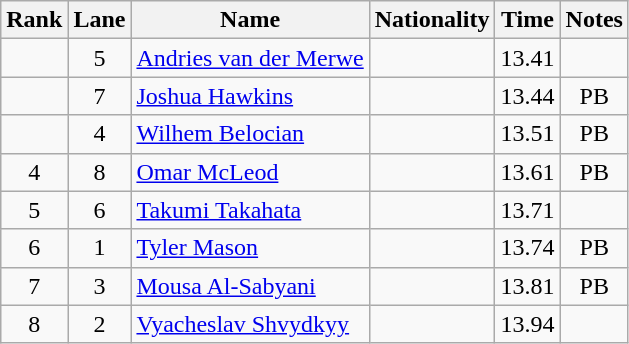<table class="wikitable sortable" style="text-align:center">
<tr>
<th>Rank</th>
<th>Lane</th>
<th>Name</th>
<th>Nationality</th>
<th>Time</th>
<th>Notes</th>
</tr>
<tr>
<td align=center></td>
<td align=center>5</td>
<td align=left><a href='#'>Andries van der Merwe</a></td>
<td align=left></td>
<td>13.41</td>
<td></td>
</tr>
<tr>
<td align=center></td>
<td align=center>7</td>
<td align=left><a href='#'>Joshua Hawkins</a></td>
<td align=left></td>
<td>13.44</td>
<td>PB</td>
</tr>
<tr>
<td align=center></td>
<td align=center>4</td>
<td align=left><a href='#'>Wilhem Belocian</a></td>
<td align=left></td>
<td>13.51</td>
<td>PB</td>
</tr>
<tr>
<td align=center>4</td>
<td align=center>8</td>
<td align=left><a href='#'>Omar McLeod</a></td>
<td align=left></td>
<td>13.61</td>
<td>PB</td>
</tr>
<tr>
<td align=center>5</td>
<td align=center>6</td>
<td align=left><a href='#'>Takumi Takahata</a></td>
<td align=left></td>
<td>13.71</td>
<td></td>
</tr>
<tr>
<td align=center>6</td>
<td align=center>1</td>
<td align=left><a href='#'>Tyler Mason</a></td>
<td align=left></td>
<td>13.74</td>
<td>PB</td>
</tr>
<tr>
<td align=center>7</td>
<td align=center>3</td>
<td align=left><a href='#'>Mousa Al-Sabyani</a></td>
<td align=left></td>
<td>13.81</td>
<td>PB</td>
</tr>
<tr>
<td align=center>8</td>
<td align=center>2</td>
<td align=left><a href='#'>Vyacheslav Shvydkyy</a></td>
<td align=left></td>
<td>13.94</td>
<td></td>
</tr>
</table>
